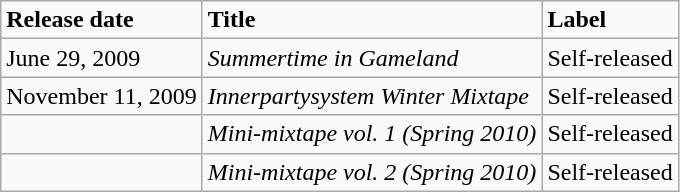<table class="wikitable">
<tr>
<td><strong>Release date</strong></td>
<td><strong>Title</strong></td>
<td><strong>Label</strong></td>
</tr>
<tr>
<td>June 29, 2009</td>
<td><em>Summertime in Gameland</em></td>
<td>Self-released</td>
</tr>
<tr>
<td>November 11, 2009</td>
<td><em>Innerpartysystem Winter Mixtape</em></td>
<td>Self-released</td>
</tr>
<tr>
<td></td>
<td><em>Mini-mixtape vol. 1 (Spring 2010)</em></td>
<td>Self-released</td>
</tr>
<tr>
<td></td>
<td><em>Mini-mixtape vol. 2 (Spring 2010)</em></td>
<td>Self-released</td>
</tr>
</table>
